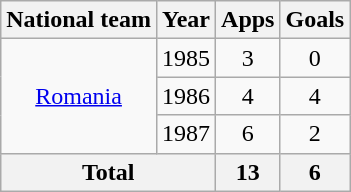<table class="wikitable" style="text-align:center">
<tr>
<th>National team</th>
<th>Year</th>
<th>Apps</th>
<th>Goals</th>
</tr>
<tr>
<td rowspan="3"><a href='#'>Romania</a></td>
<td>1985</td>
<td>3</td>
<td>0</td>
</tr>
<tr>
<td>1986</td>
<td>4</td>
<td>4</td>
</tr>
<tr>
<td>1987</td>
<td>6</td>
<td>2</td>
</tr>
<tr>
<th colspan="2">Total</th>
<th>13</th>
<th>6</th>
</tr>
</table>
